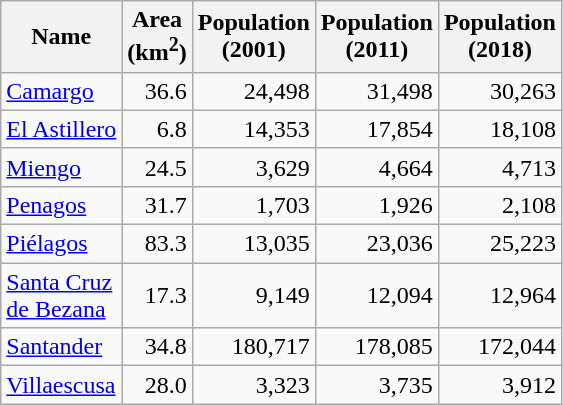<table class="wikitable sortable">
<tr>
<th>Name</th>
<th>Area<br>(km<sup>2</sup>)</th>
<th>Population<br>(2001)</th>
<th>Population<br>(2011)</th>
<th>Population<br>(2018)</th>
</tr>
<tr>
<td><a href='#'>Camargo</a></td>
<td align="right">36.6</td>
<td align="right">24,498</td>
<td align="right">31,498</td>
<td align="right">30,263</td>
</tr>
<tr>
<td><a href='#'>El Astillero</a></td>
<td align="right">6.8</td>
<td align="right">14,353</td>
<td align="right">17,854</td>
<td align="right">18,108</td>
</tr>
<tr>
<td><a href='#'>Miengo</a></td>
<td align="right">24.5</td>
<td align="right">3,629</td>
<td align="right">4,664</td>
<td align="right">4,713</td>
</tr>
<tr>
<td><a href='#'>Penagos</a></td>
<td align="right">31.7</td>
<td align="right">1,703</td>
<td align="right">1,926</td>
<td align="right">2,108</td>
</tr>
<tr>
<td><a href='#'>Piélagos</a></td>
<td align="right">83.3</td>
<td align="right">13,035</td>
<td align="right">23,036</td>
<td align="right">25,223</td>
</tr>
<tr>
<td><a href='#'>Santa Cruz<br> de Bezana</a></td>
<td align="right">17.3</td>
<td align="right">9,149</td>
<td align="right">12,094</td>
<td align="right">12,964</td>
</tr>
<tr>
<td><a href='#'>Santander</a></td>
<td align="right">34.8</td>
<td align="right">180,717</td>
<td align="right">178,085</td>
<td align="right">172,044</td>
</tr>
<tr>
<td><a href='#'>Villaescusa</a></td>
<td align="right">28.0</td>
<td align="right">3,323</td>
<td align="right">3,735</td>
<td align="right">3,912</td>
</tr>
</table>
